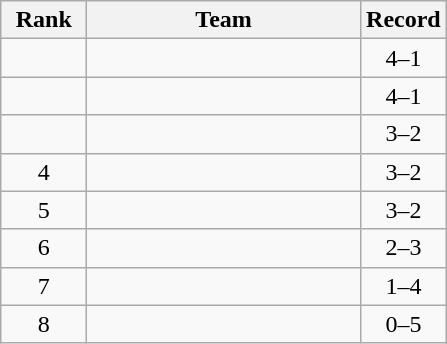<table class="wikitable" style="text-align: center">
<tr>
<th width=50>Rank</th>
<th width=175>Team</th>
<th width=50>Record</th>
</tr>
<tr>
<td></td>
<td align=left></td>
<td>4–1</td>
</tr>
<tr>
<td></td>
<td align=left></td>
<td>4–1</td>
</tr>
<tr>
<td></td>
<td align=left></td>
<td>3–2</td>
</tr>
<tr>
<td>4</td>
<td align=left></td>
<td>3–2</td>
</tr>
<tr>
<td>5</td>
<td align=left></td>
<td>3–2</td>
</tr>
<tr>
<td>6</td>
<td align=left></td>
<td>2–3</td>
</tr>
<tr>
<td>7</td>
<td align=left></td>
<td>1–4</td>
</tr>
<tr>
<td>8</td>
<td align=left></td>
<td>0–5</td>
</tr>
</table>
